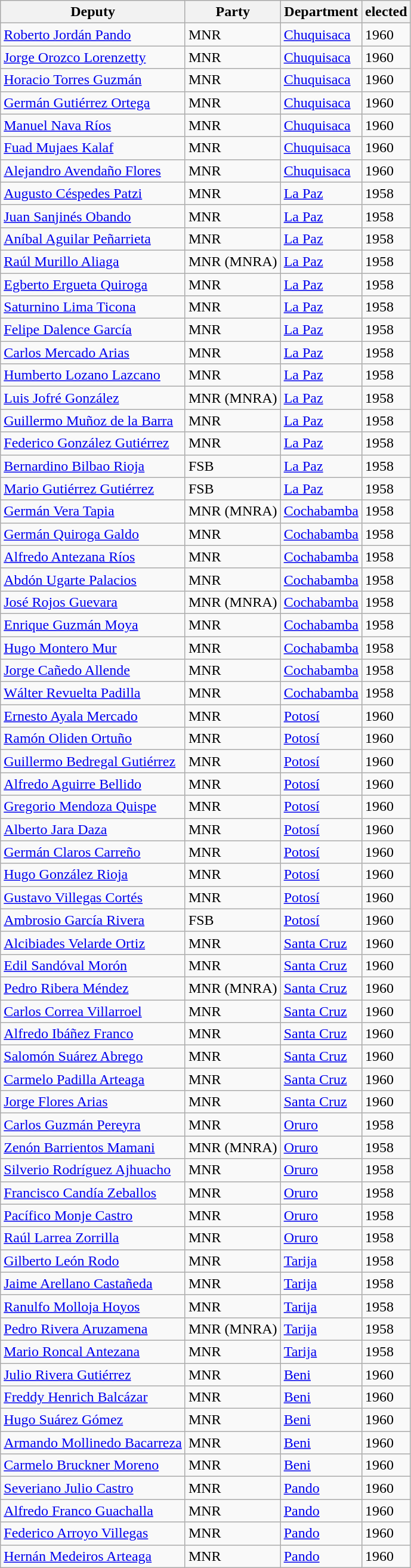<table class="wikitable">
<tr>
<th>Deputy</th>
<th>Party</th>
<th>Department</th>
<th>elected</th>
</tr>
<tr>
<td><a href='#'>Roberto Jordán Pando</a></td>
<td>MNR</td>
<td><a href='#'>Chuquisaca</a></td>
<td>1960</td>
</tr>
<tr>
<td><a href='#'>Jorge Orozco Lorenzetty</a></td>
<td>MNR</td>
<td><a href='#'>Chuquisaca</a></td>
<td>1960</td>
</tr>
<tr>
<td><a href='#'>Horacio Torres Guzmán</a></td>
<td>MNR</td>
<td><a href='#'>Chuquisaca</a></td>
<td>1960</td>
</tr>
<tr>
<td><a href='#'>Germán Gutiérrez Ortega</a></td>
<td>MNR</td>
<td><a href='#'>Chuquisaca</a></td>
<td>1960</td>
</tr>
<tr>
<td><a href='#'>Manuel Nava Ríos</a></td>
<td>MNR</td>
<td><a href='#'>Chuquisaca</a></td>
<td>1960</td>
</tr>
<tr>
<td><a href='#'>Fuad Mujaes Kalaf</a></td>
<td>MNR</td>
<td><a href='#'>Chuquisaca</a></td>
<td>1960</td>
</tr>
<tr>
<td><a href='#'>Alejandro Avendaño Flores</a></td>
<td>MNR</td>
<td><a href='#'>Chuquisaca</a></td>
<td>1960</td>
</tr>
<tr>
<td><a href='#'>Augusto Céspedes Patzi</a></td>
<td>MNR</td>
<td><a href='#'>La Paz</a></td>
<td>1958</td>
</tr>
<tr>
<td><a href='#'>Juan Sanjinés Obando</a></td>
<td>MNR</td>
<td><a href='#'>La Paz</a></td>
<td>1958</td>
</tr>
<tr>
<td><a href='#'>Aníbal Aguilar Peñarrieta</a></td>
<td>MNR</td>
<td><a href='#'>La Paz</a></td>
<td>1958</td>
</tr>
<tr>
<td><a href='#'>Raúl Murillo Aliaga</a></td>
<td>MNR (MNRA)</td>
<td><a href='#'>La Paz</a></td>
<td>1958</td>
</tr>
<tr>
<td><a href='#'>Egberto Ergueta Quiroga</a></td>
<td>MNR</td>
<td><a href='#'>La Paz</a></td>
<td>1958</td>
</tr>
<tr>
<td><a href='#'>Saturnino Lima Ticona</a></td>
<td>MNR</td>
<td><a href='#'>La Paz</a></td>
<td>1958</td>
</tr>
<tr>
<td><a href='#'>Felipe Dalence García</a></td>
<td>MNR</td>
<td><a href='#'>La Paz</a></td>
<td>1958</td>
</tr>
<tr>
<td><a href='#'>Carlos Mercado Arias</a></td>
<td>MNR</td>
<td><a href='#'>La Paz</a></td>
<td>1958</td>
</tr>
<tr>
<td><a href='#'>Humberto Lozano Lazcano</a></td>
<td>MNR</td>
<td><a href='#'>La Paz</a></td>
<td>1958</td>
</tr>
<tr>
<td><a href='#'>Luis Jofré González</a></td>
<td>MNR (MNRA)</td>
<td><a href='#'>La Paz</a></td>
<td>1958</td>
</tr>
<tr>
<td><a href='#'>Guillermo Muñoz de la Barra</a></td>
<td>MNR</td>
<td><a href='#'>La Paz</a></td>
<td>1958</td>
</tr>
<tr>
<td><a href='#'>Federico González Gutiérrez</a></td>
<td>MNR</td>
<td><a href='#'>La Paz</a></td>
<td>1958</td>
</tr>
<tr>
<td><a href='#'>Bernardino Bilbao Rioja</a></td>
<td>FSB</td>
<td><a href='#'>La Paz</a></td>
<td>1958</td>
</tr>
<tr>
<td><a href='#'>Mario Gutiérrez Gutiérrez</a></td>
<td>FSB</td>
<td><a href='#'>La Paz</a></td>
<td>1958</td>
</tr>
<tr>
<td><a href='#'>Germán Vera Tapia</a></td>
<td>MNR (MNRA)</td>
<td><a href='#'>Cochabamba</a></td>
<td>1958</td>
</tr>
<tr>
<td><a href='#'>Germán Quiroga Galdo</a></td>
<td>MNR</td>
<td><a href='#'>Cochabamba</a></td>
<td>1958</td>
</tr>
<tr>
<td><a href='#'>Alfredo Antezana Ríos</a></td>
<td>MNR</td>
<td><a href='#'>Cochabamba</a></td>
<td>1958</td>
</tr>
<tr>
<td><a href='#'>Abdón Ugarte Palacios</a></td>
<td>MNR</td>
<td><a href='#'>Cochabamba</a></td>
<td>1958</td>
</tr>
<tr>
<td><a href='#'>José Rojos Guevara</a></td>
<td>MNR (MNRA)</td>
<td><a href='#'>Cochabamba</a></td>
<td>1958</td>
</tr>
<tr>
<td><a href='#'>Enrique Guzmán Moya</a></td>
<td>MNR</td>
<td><a href='#'>Cochabamba</a></td>
<td>1958</td>
</tr>
<tr>
<td><a href='#'>Hugo Montero Mur</a></td>
<td>MNR</td>
<td><a href='#'>Cochabamba</a></td>
<td>1958</td>
</tr>
<tr>
<td><a href='#'>Jorge Cañedo Allende</a></td>
<td>MNR</td>
<td><a href='#'>Cochabamba</a></td>
<td>1958</td>
</tr>
<tr>
<td><a href='#'>Wálter Revuelta Padilla</a></td>
<td>MNR</td>
<td><a href='#'>Cochabamba</a></td>
<td>1958</td>
</tr>
<tr>
<td><a href='#'>Ernesto Ayala Mercado</a></td>
<td>MNR</td>
<td><a href='#'>Potosí</a></td>
<td>1960</td>
</tr>
<tr>
<td><a href='#'>Ramón Oliden Ortuño</a></td>
<td>MNR</td>
<td><a href='#'>Potosí</a></td>
<td>1960</td>
</tr>
<tr>
<td><a href='#'>Guillermo Bedregal Gutiérrez</a></td>
<td>MNR</td>
<td><a href='#'>Potosí</a></td>
<td>1960</td>
</tr>
<tr>
<td><a href='#'>Alfredo Aguirre Bellido</a></td>
<td>MNR</td>
<td><a href='#'>Potosí</a></td>
<td>1960</td>
</tr>
<tr>
<td><a href='#'>Gregorio Mendoza Quispe</a></td>
<td>MNR</td>
<td><a href='#'>Potosí</a></td>
<td>1960</td>
</tr>
<tr>
<td><a href='#'>Alberto Jara Daza</a></td>
<td>MNR</td>
<td><a href='#'>Potosí</a></td>
<td>1960</td>
</tr>
<tr>
<td><a href='#'>Germán Claros Carreño</a></td>
<td>MNR</td>
<td><a href='#'>Potosí</a></td>
<td>1960</td>
</tr>
<tr>
<td><a href='#'>Hugo González Rioja</a></td>
<td>MNR</td>
<td><a href='#'>Potosí</a></td>
<td>1960</td>
</tr>
<tr>
<td><a href='#'>Gustavo Villegas Cortés</a></td>
<td>MNR</td>
<td><a href='#'>Potosí</a></td>
<td>1960</td>
</tr>
<tr>
<td><a href='#'>Ambrosio García Rivera</a></td>
<td>FSB</td>
<td><a href='#'>Potosí</a></td>
<td>1960</td>
</tr>
<tr>
<td><a href='#'>Alcibiades Velarde Ortiz</a></td>
<td>MNR</td>
<td><a href='#'>Santa Cruz</a></td>
<td>1960</td>
</tr>
<tr>
<td><a href='#'>Edil Sandóval Morón</a></td>
<td>MNR</td>
<td><a href='#'>Santa Cruz</a></td>
<td>1960</td>
</tr>
<tr>
<td><a href='#'>Pedro Ribera Méndez</a></td>
<td>MNR (MNRA)</td>
<td><a href='#'>Santa Cruz</a></td>
<td>1960</td>
</tr>
<tr>
<td><a href='#'>Carlos Correa Villarroel</a></td>
<td>MNR</td>
<td><a href='#'>Santa Cruz</a></td>
<td>1960</td>
</tr>
<tr>
<td><a href='#'>Alfredo Ibáñez Franco</a></td>
<td>MNR</td>
<td><a href='#'>Santa Cruz</a></td>
<td>1960</td>
</tr>
<tr>
<td><a href='#'>Salomón Suárez Abrego</a></td>
<td>MNR</td>
<td><a href='#'>Santa Cruz</a></td>
<td>1960</td>
</tr>
<tr>
<td><a href='#'>Carmelo Padilla Arteaga</a></td>
<td>MNR</td>
<td><a href='#'>Santa Cruz</a></td>
<td>1960</td>
</tr>
<tr>
<td><a href='#'>Jorge Flores Arias</a></td>
<td>MNR</td>
<td><a href='#'>Santa Cruz</a></td>
<td>1960</td>
</tr>
<tr>
<td><a href='#'>Carlos Guzmán Pereyra</a></td>
<td>MNR</td>
<td><a href='#'>Oruro</a></td>
<td>1958</td>
</tr>
<tr>
<td><a href='#'>Zenón Barrientos Mamani</a></td>
<td>MNR (MNRA)</td>
<td><a href='#'>Oruro</a></td>
<td>1958</td>
</tr>
<tr>
<td><a href='#'>Silverio Rodríguez Ajhuacho</a></td>
<td>MNR</td>
<td><a href='#'>Oruro</a></td>
<td>1958</td>
</tr>
<tr>
<td><a href='#'>Francisco Candía Zeballos</a></td>
<td>MNR</td>
<td><a href='#'>Oruro</a></td>
<td>1958</td>
</tr>
<tr>
<td><a href='#'>Pacífico Monje Castro</a></td>
<td>MNR</td>
<td><a href='#'>Oruro</a></td>
<td>1958</td>
</tr>
<tr>
<td><a href='#'>Raúl Larrea Zorrilla</a></td>
<td>MNR</td>
<td><a href='#'>Oruro</a></td>
<td>1958</td>
</tr>
<tr>
<td><a href='#'>Gilberto León Rodo</a></td>
<td>MNR</td>
<td><a href='#'>Tarija</a></td>
<td>1958</td>
</tr>
<tr>
<td><a href='#'>Jaime Arellano Castañeda</a></td>
<td>MNR</td>
<td><a href='#'>Tarija</a></td>
<td>1958</td>
</tr>
<tr>
<td><a href='#'>Ranulfo Molloja Hoyos</a></td>
<td>MNR</td>
<td><a href='#'>Tarija</a></td>
<td>1958</td>
</tr>
<tr>
<td><a href='#'>Pedro Rivera Aruzamena</a></td>
<td>MNR (MNRA)</td>
<td><a href='#'>Tarija</a></td>
<td>1958</td>
</tr>
<tr>
<td><a href='#'>Mario Roncal Antezana</a></td>
<td>MNR</td>
<td><a href='#'>Tarija</a></td>
<td>1958</td>
</tr>
<tr>
<td><a href='#'>Julio Rivera Gutiérrez</a></td>
<td>MNR</td>
<td><a href='#'>Beni</a></td>
<td>1960</td>
</tr>
<tr>
<td><a href='#'>Freddy Henrich Balcázar</a></td>
<td>MNR</td>
<td><a href='#'>Beni</a></td>
<td>1960</td>
</tr>
<tr>
<td><a href='#'>Hugo Suárez Gómez</a></td>
<td>MNR</td>
<td><a href='#'>Beni</a></td>
<td>1960</td>
</tr>
<tr>
<td><a href='#'>Armando Mollinedo Bacarreza</a></td>
<td>MNR</td>
<td><a href='#'>Beni</a></td>
<td>1960</td>
</tr>
<tr>
<td><a href='#'>Carmelo Bruckner Moreno</a></td>
<td>MNR</td>
<td><a href='#'>Beni</a></td>
<td>1960</td>
</tr>
<tr>
<td><a href='#'>Severiano Julio Castro</a></td>
<td>MNR</td>
<td><a href='#'>Pando</a></td>
<td>1960</td>
</tr>
<tr>
<td><a href='#'>Alfredo Franco Guachalla</a></td>
<td>MNR</td>
<td><a href='#'>Pando</a></td>
<td>1960</td>
</tr>
<tr>
<td><a href='#'>Federico Arroyo Villegas</a></td>
<td>MNR</td>
<td><a href='#'>Pando</a></td>
<td>1960</td>
</tr>
<tr>
<td><a href='#'>Hernán Medeiros Arteaga</a></td>
<td>MNR</td>
<td><a href='#'>Pando</a></td>
<td>1960</td>
</tr>
</table>
